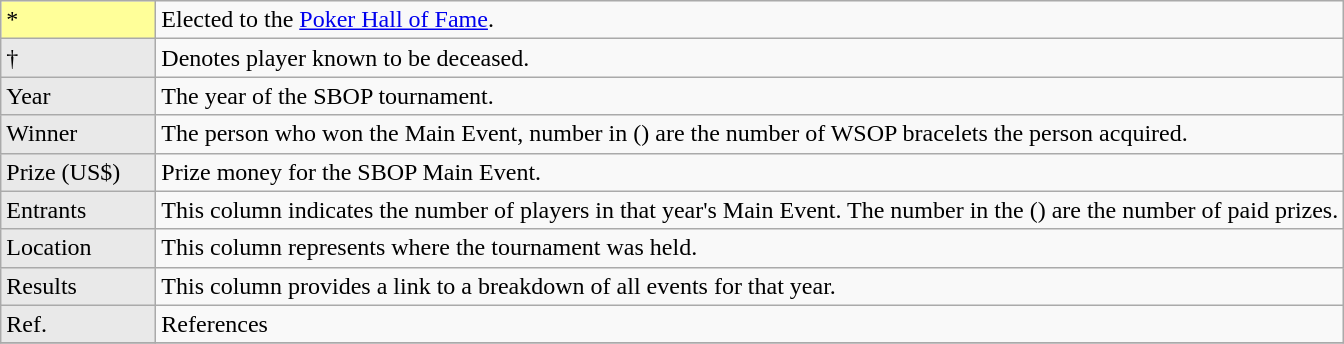<table class="wikitable">
<tr>
<td style="background-color:#FFFF99; width:6em;">*</td>
<td>Elected to the <a href='#'>Poker Hall of Fame</a>.</td>
</tr>
<tr>
<td style="background: #E9E9E9;">†</td>
<td>Denotes player known to be deceased.</td>
</tr>
<tr>
<td style="background: #E9E9E9;">Year</td>
<td>The year of the SBOP tournament.</td>
</tr>
<tr>
<td style="background: #E9E9E9;">Winner</td>
<td>The person who won the Main Event, number in () are the number of WSOP bracelets the person acquired.</td>
</tr>
<tr>
<td style="background: #E9E9E9;">Prize (US$)</td>
<td>Prize money for the SBOP Main Event.</td>
</tr>
<tr>
<td style="background: #E9E9E9;">Entrants</td>
<td>This column indicates the number of players in that year's Main Event.  The number in the () are the number of paid prizes.</td>
</tr>
<tr>
<td style="background: #E9E9E9;">Location</td>
<td>This column represents where the tournament was held.</td>
</tr>
<tr>
<td style="background: #E9E9E9;">Results</td>
<td>This column provides a link to a breakdown of all events for that year.</td>
</tr>
<tr>
<td style="background: #E9E9E9;">Ref.</td>
<td>References</td>
</tr>
<tr>
</tr>
</table>
